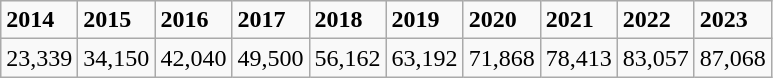<table class="wikitable">
<tr>
<td><strong>2014</strong></td>
<td><strong>2015</strong></td>
<td><strong>2016</strong></td>
<td><strong>2017</strong></td>
<td><strong>2018</strong></td>
<td><strong>2019</strong></td>
<td><strong>2020</strong></td>
<td><strong>2021</strong></td>
<td><strong>2022</strong></td>
<td><strong>2023</strong></td>
</tr>
<tr>
<td>23,339</td>
<td>34,150</td>
<td>42,040</td>
<td>49,500</td>
<td>56,162</td>
<td>63,192</td>
<td>71,868</td>
<td>78,413</td>
<td>83,057</td>
<td>87,068</td>
</tr>
</table>
